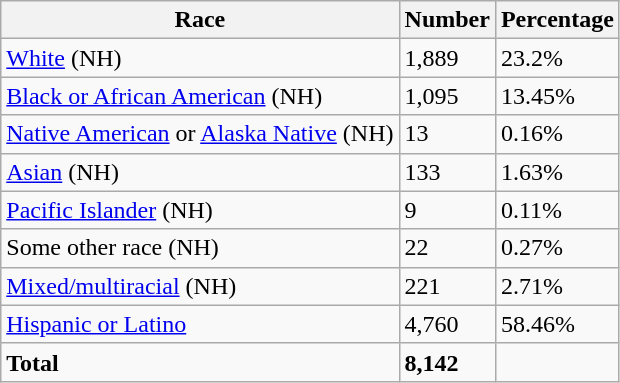<table class="wikitable">
<tr>
<th>Race</th>
<th>Number</th>
<th>Percentage</th>
</tr>
<tr>
<td><a href='#'>White</a> (NH)</td>
<td>1,889</td>
<td>23.2%</td>
</tr>
<tr>
<td><a href='#'>Black or African American</a> (NH)</td>
<td>1,095</td>
<td>13.45%</td>
</tr>
<tr>
<td><a href='#'>Native American</a> or <a href='#'>Alaska Native</a> (NH)</td>
<td>13</td>
<td>0.16%</td>
</tr>
<tr>
<td><a href='#'>Asian</a> (NH)</td>
<td>133</td>
<td>1.63%</td>
</tr>
<tr>
<td><a href='#'>Pacific Islander</a> (NH)</td>
<td>9</td>
<td>0.11%</td>
</tr>
<tr>
<td>Some other race (NH)</td>
<td>22</td>
<td>0.27%</td>
</tr>
<tr>
<td><a href='#'>Mixed/multiracial</a> (NH)</td>
<td>221</td>
<td>2.71%</td>
</tr>
<tr>
<td><a href='#'>Hispanic or Latino</a></td>
<td>4,760</td>
<td>58.46%</td>
</tr>
<tr>
<td><strong>Total</strong></td>
<td><strong>8,142</strong></td>
<td></td>
</tr>
</table>
